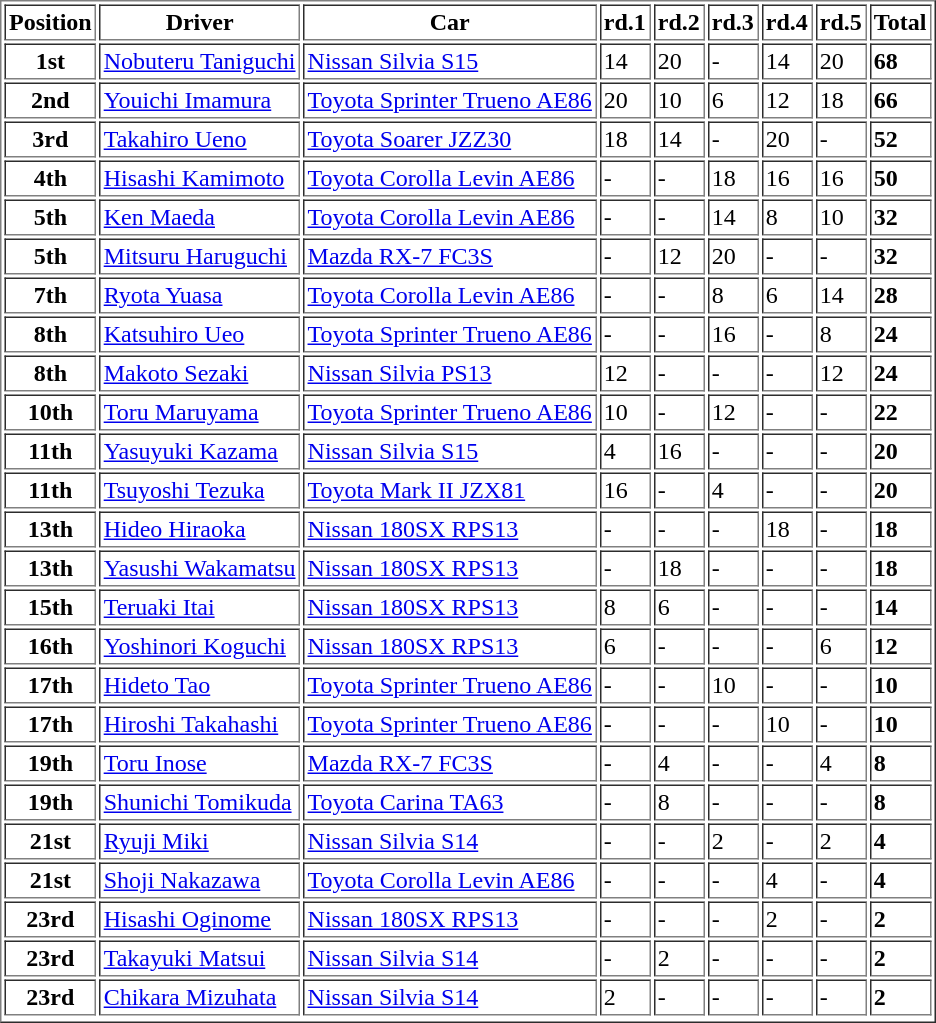<table border="1" cellpadding="2">
<tr>
<th>Position</th>
<th>Driver</th>
<th>Car</th>
<th>rd.1</th>
<th>rd.2</th>
<th>rd.3</th>
<th>rd.4</th>
<th>rd.5</th>
<th>Total</th>
</tr>
<tr>
<th>1st</th>
<td><a href='#'>Nobuteru Taniguchi</a></td>
<td><a href='#'>Nissan Silvia S15</a></td>
<td>14</td>
<td>20</td>
<td>-</td>
<td>14</td>
<td>20</td>
<td><strong>68</strong></td>
</tr>
<tr>
<th>2nd</th>
<td><a href='#'>Youichi Imamura</a></td>
<td><a href='#'>Toyota Sprinter Trueno AE86</a></td>
<td>20</td>
<td>10</td>
<td>6</td>
<td>12</td>
<td>18</td>
<td><strong>66</strong></td>
</tr>
<tr>
<th>3rd</th>
<td><a href='#'>Takahiro Ueno</a></td>
<td><a href='#'>Toyota Soarer JZZ30</a></td>
<td>18</td>
<td>14</td>
<td>-</td>
<td>20</td>
<td>-</td>
<td><strong>52</strong></td>
</tr>
<tr>
<th>4th</th>
<td><a href='#'>Hisashi Kamimoto</a></td>
<td><a href='#'>Toyota Corolla Levin AE86</a></td>
<td>-</td>
<td>-</td>
<td>18</td>
<td>16</td>
<td>16</td>
<td><strong>50</strong></td>
</tr>
<tr>
<th>5th</th>
<td><a href='#'>Ken Maeda</a></td>
<td><a href='#'>Toyota Corolla Levin AE86</a></td>
<td>-</td>
<td>-</td>
<td>14</td>
<td>8</td>
<td>10</td>
<td><strong>32</strong></td>
</tr>
<tr>
<th>5th</th>
<td><a href='#'>Mitsuru Haruguchi</a></td>
<td><a href='#'>Mazda RX-7 FC3S</a></td>
<td>-</td>
<td>12</td>
<td>20</td>
<td>-</td>
<td>-</td>
<td><strong>32</strong></td>
</tr>
<tr>
<th>7th</th>
<td><a href='#'>Ryota Yuasa</a></td>
<td><a href='#'>Toyota Corolla Levin AE86</a></td>
<td>-</td>
<td>-</td>
<td>8</td>
<td>6</td>
<td>14</td>
<td><strong>28</strong></td>
</tr>
<tr>
<th>8th</th>
<td><a href='#'>Katsuhiro Ueo</a></td>
<td><a href='#'>Toyota Sprinter Trueno AE86</a></td>
<td>-</td>
<td>-</td>
<td>16</td>
<td>-</td>
<td>8</td>
<td><strong>24</strong></td>
</tr>
<tr>
<th>8th</th>
<td><a href='#'>Makoto Sezaki</a></td>
<td><a href='#'>Nissan Silvia PS13</a></td>
<td>12</td>
<td>-</td>
<td>-</td>
<td>-</td>
<td>12</td>
<td><strong>24</strong></td>
</tr>
<tr>
<th>10th</th>
<td><a href='#'>Toru Maruyama</a></td>
<td><a href='#'>Toyota Sprinter Trueno AE86</a></td>
<td>10</td>
<td>-</td>
<td>12</td>
<td>-</td>
<td>-</td>
<td><strong>22</strong></td>
</tr>
<tr>
<th>11th</th>
<td><a href='#'>Yasuyuki Kazama</a></td>
<td><a href='#'>Nissan Silvia S15</a></td>
<td>4</td>
<td>16</td>
<td>-</td>
<td>-</td>
<td>-</td>
<td><strong>20</strong></td>
</tr>
<tr>
<th>11th</th>
<td><a href='#'>Tsuyoshi Tezuka</a></td>
<td><a href='#'>Toyota Mark II JZX81</a></td>
<td>16</td>
<td>-</td>
<td>4</td>
<td>-</td>
<td>-</td>
<td><strong>20</strong></td>
</tr>
<tr>
<th>13th</th>
<td><a href='#'>Hideo Hiraoka</a></td>
<td><a href='#'>Nissan 180SX RPS13</a></td>
<td>-</td>
<td>-</td>
<td>-</td>
<td>18</td>
<td>-</td>
<td><strong>18</strong></td>
</tr>
<tr>
<th>13th</th>
<td><a href='#'>Yasushi Wakamatsu</a></td>
<td><a href='#'>Nissan 180SX RPS13</a></td>
<td>-</td>
<td>18</td>
<td>-</td>
<td>-</td>
<td>-</td>
<td><strong>18</strong></td>
</tr>
<tr>
<th>15th</th>
<td><a href='#'>Teruaki Itai</a></td>
<td><a href='#'>Nissan 180SX RPS13</a></td>
<td>8</td>
<td>6</td>
<td>-</td>
<td>-</td>
<td>-</td>
<td><strong>14</strong></td>
</tr>
<tr>
<th>16th</th>
<td><a href='#'>Yoshinori Koguchi</a></td>
<td><a href='#'>Nissan 180SX RPS13</a></td>
<td>6</td>
<td>-</td>
<td>-</td>
<td>-</td>
<td>6</td>
<td><strong>12</strong></td>
</tr>
<tr>
<th>17th</th>
<td><a href='#'>Hideto Tao</a></td>
<td><a href='#'>Toyota Sprinter Trueno AE86</a></td>
<td>-</td>
<td>-</td>
<td>10</td>
<td>-</td>
<td>-</td>
<td><strong>10</strong></td>
</tr>
<tr>
<th>17th</th>
<td><a href='#'>Hiroshi Takahashi</a></td>
<td><a href='#'>Toyota Sprinter Trueno AE86</a></td>
<td>-</td>
<td>-</td>
<td>-</td>
<td>10</td>
<td>-</td>
<td><strong>10</strong></td>
</tr>
<tr>
<th>19th</th>
<td><a href='#'>Toru Inose</a></td>
<td><a href='#'>Mazda RX-7 FC3S</a></td>
<td>-</td>
<td>4</td>
<td>-</td>
<td>-</td>
<td>4</td>
<td><strong>8</strong></td>
</tr>
<tr>
<th>19th</th>
<td><a href='#'>Shunichi Tomikuda</a></td>
<td><a href='#'>Toyota Carina TA63</a></td>
<td>-</td>
<td>8</td>
<td>-</td>
<td>-</td>
<td>-</td>
<td><strong>8</strong></td>
</tr>
<tr>
<th>21st</th>
<td><a href='#'>Ryuji Miki</a></td>
<td><a href='#'>Nissan Silvia S14</a></td>
<td>-</td>
<td>-</td>
<td>2</td>
<td>-</td>
<td>2</td>
<td><strong>4</strong></td>
</tr>
<tr>
<th>21st</th>
<td><a href='#'>Shoji Nakazawa</a></td>
<td><a href='#'>Toyota Corolla Levin AE86</a></td>
<td>-</td>
<td>-</td>
<td>-</td>
<td>4</td>
<td>-</td>
<td><strong>4</strong></td>
</tr>
<tr>
<th>23rd</th>
<td><a href='#'>Hisashi Oginome</a></td>
<td><a href='#'>Nissan 180SX RPS13</a></td>
<td>-</td>
<td>-</td>
<td>-</td>
<td>2</td>
<td>-</td>
<td><strong>2</strong></td>
</tr>
<tr>
<th>23rd</th>
<td><a href='#'>Takayuki Matsui</a></td>
<td><a href='#'>Nissan Silvia S14</a></td>
<td>-</td>
<td>2</td>
<td>-</td>
<td>-</td>
<td>-</td>
<td><strong>2</strong></td>
</tr>
<tr>
<th>23rd</th>
<td><a href='#'>Chikara Mizuhata</a></td>
<td><a href='#'>Nissan Silvia S14</a></td>
<td>2</td>
<td>-</td>
<td>-</td>
<td>-</td>
<td>-</td>
<td><strong>2</strong></td>
</tr>
<tr>
</tr>
</table>
